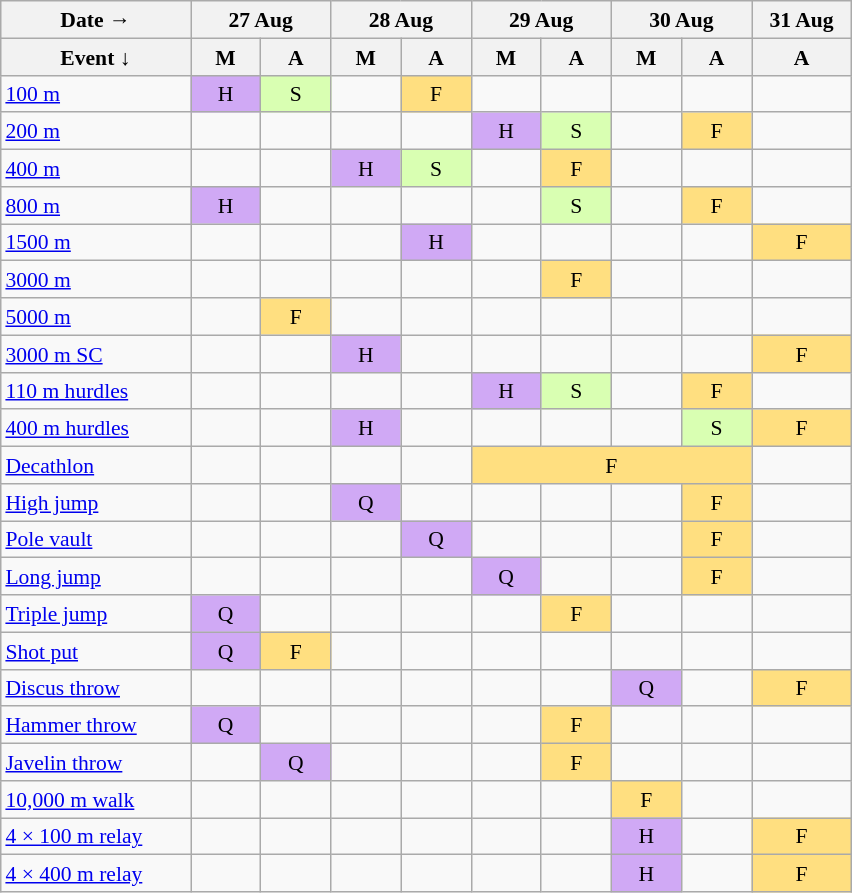<table class="wikitable" style="text-align:center; margin:0.5em auto; font-size:90%; line-height:1.25em;">
<tr>
<th>Date →</th>
<th colspan=2>27 Aug</th>
<th colspan=2>28 Aug</th>
<th colspan=2>29 Aug</th>
<th colspan=2>30 Aug</th>
<th>31 Aug</th>
</tr>
<tr>
<th width="120px">Event ↓</th>
<th width="40px">M</th>
<th width="40px">A</th>
<th width="40px">M</th>
<th width="40px">A</th>
<th width="40px">M</th>
<th width="40px">A</th>
<th width="40px">M</th>
<th width="40px">A</th>
<th width="60px">A</th>
</tr>
<tr>
<td align="left"><a href='#'>100 m</a></td>
<td bgcolor="#D0A9F5">H</td>
<td bgcolor="#D9FFB2">S</td>
<td></td>
<td bgcolor="#FFDF80">F</td>
<td></td>
<td></td>
<td></td>
<td></td>
<td></td>
</tr>
<tr>
<td align="left"><a href='#'>200 m</a></td>
<td></td>
<td></td>
<td></td>
<td></td>
<td bgcolor="#D0A9F5">H</td>
<td bgcolor="#D9FFB2">S</td>
<td></td>
<td bgcolor="#FFDF80">F</td>
<td></td>
</tr>
<tr>
<td align="left"><a href='#'>400 m</a></td>
<td></td>
<td></td>
<td bgcolor="#D0A9F5">H</td>
<td bgcolor="#D9FFB2">S</td>
<td></td>
<td bgcolor="#FFDF80">F</td>
<td></td>
<td></td>
<td></td>
</tr>
<tr>
<td align="left"><a href='#'>800 m</a></td>
<td bgcolor="#D0A9F5">H</td>
<td></td>
<td></td>
<td></td>
<td></td>
<td bgcolor="#D9FFB2">S</td>
<td></td>
<td bgcolor="#FFDF80">F</td>
<td></td>
</tr>
<tr>
<td align="left"><a href='#'>1500 m</a></td>
<td></td>
<td></td>
<td></td>
<td bgcolor="#D0A9F5">H</td>
<td></td>
<td></td>
<td></td>
<td></td>
<td bgcolor="#FFDF80">F</td>
</tr>
<tr>
<td align="left"><a href='#'>3000 m</a></td>
<td></td>
<td></td>
<td></td>
<td></td>
<td></td>
<td bgcolor="#FFDF80">F</td>
<td></td>
<td></td>
<td></td>
</tr>
<tr>
<td align="left"><a href='#'>5000 m</a></td>
<td></td>
<td bgcolor="#FFDF80">F</td>
<td></td>
<td></td>
<td></td>
<td></td>
<td></td>
<td></td>
<td></td>
</tr>
<tr>
<td align="left"><a href='#'>3000 m SC</a></td>
<td></td>
<td></td>
<td bgcolor="#D0A9F5">H</td>
<td></td>
<td></td>
<td></td>
<td></td>
<td></td>
<td bgcolor="#FFDF80">F</td>
</tr>
<tr>
<td align="left"><a href='#'>110 m hurdles</a></td>
<td></td>
<td></td>
<td></td>
<td></td>
<td bgcolor="#D0A9F5">H</td>
<td bgcolor="#D9FFB2">S</td>
<td></td>
<td bgcolor="#FFDF80">F</td>
<td></td>
</tr>
<tr>
<td align="left"><a href='#'>400 m hurdles</a></td>
<td></td>
<td></td>
<td bgcolor="#D0A9F5">H</td>
<td></td>
<td></td>
<td></td>
<td></td>
<td bgcolor="#D9FFB2">S</td>
<td bgcolor="#FFDF80">F</td>
</tr>
<tr>
<td align="left"><a href='#'>Decathlon</a></td>
<td></td>
<td></td>
<td></td>
<td></td>
<td bgcolor="#FFDF80" colspan=4>F</td>
<td></td>
</tr>
<tr>
<td align="left"><a href='#'>High jump</a></td>
<td></td>
<td></td>
<td bgcolor="#D0A9F5">Q</td>
<td></td>
<td></td>
<td></td>
<td></td>
<td bgcolor="#FFDF80">F</td>
<td></td>
</tr>
<tr>
<td align="left"><a href='#'>Pole vault</a></td>
<td></td>
<td></td>
<td></td>
<td bgcolor="#D0A9F5">Q</td>
<td></td>
<td></td>
<td></td>
<td bgcolor="#FFDF80">F</td>
<td></td>
</tr>
<tr>
<td align="left"><a href='#'>Long jump</a></td>
<td></td>
<td></td>
<td></td>
<td></td>
<td bgcolor="#D0A9F5">Q</td>
<td></td>
<td></td>
<td bgcolor="#FFDF80">F</td>
<td></td>
</tr>
<tr>
<td align="left"><a href='#'>Triple jump</a></td>
<td bgcolor="#D0A9F5">Q</td>
<td></td>
<td></td>
<td></td>
<td></td>
<td bgcolor="#FFDF80">F</td>
<td></td>
<td></td>
<td></td>
</tr>
<tr>
<td align="left"><a href='#'>Shot put</a></td>
<td bgcolor="#D0A9F5">Q</td>
<td bgcolor="#FFDF80">F</td>
<td></td>
<td></td>
<td></td>
<td></td>
<td></td>
<td></td>
<td></td>
</tr>
<tr>
<td align="left"><a href='#'>Discus throw</a></td>
<td></td>
<td></td>
<td></td>
<td></td>
<td></td>
<td></td>
<td bgcolor="#D0A9F5">Q</td>
<td></td>
<td bgcolor="#FFDF80">F</td>
</tr>
<tr>
<td align="left"><a href='#'>Hammer throw</a></td>
<td bgcolor="#D0A9F5">Q</td>
<td></td>
<td></td>
<td></td>
<td></td>
<td bgcolor="#FFDF80">F</td>
<td></td>
<td></td>
<td></td>
</tr>
<tr>
<td align="left"><a href='#'>Javelin throw</a></td>
<td></td>
<td bgcolor="#D0A9F5">Q</td>
<td></td>
<td></td>
<td></td>
<td bgcolor="#FFDF80">F</td>
<td></td>
<td></td>
<td></td>
</tr>
<tr>
<td align="left"><a href='#'>10,000 m walk</a></td>
<td></td>
<td></td>
<td></td>
<td></td>
<td></td>
<td></td>
<td bgcolor="#FFDF80">F</td>
<td></td>
<td></td>
</tr>
<tr>
<td align="left"><a href='#'>4 × 100 m relay</a></td>
<td></td>
<td></td>
<td></td>
<td></td>
<td></td>
<td></td>
<td bgcolor="#D0A9F5">H</td>
<td></td>
<td bgcolor="#FFDF80">F</td>
</tr>
<tr>
<td align="left"><a href='#'>4 × 400 m relay</a></td>
<td></td>
<td></td>
<td></td>
<td></td>
<td></td>
<td></td>
<td bgcolor="#D0A9F5">H</td>
<td></td>
<td bgcolor="#FFDF80">F</td>
</tr>
</table>
